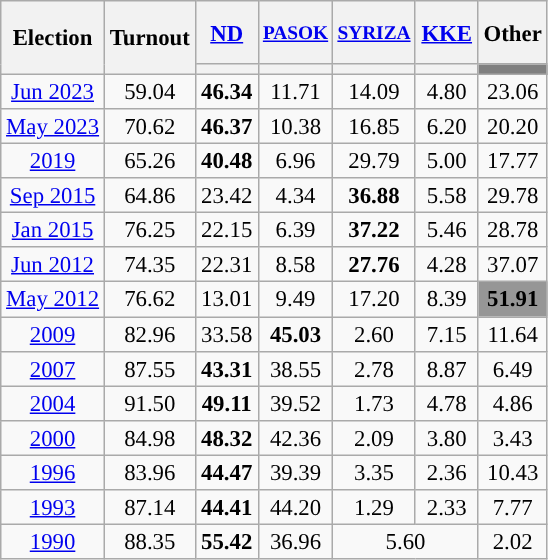<table class="wikitable collapsible" style="text-align:center; font-size:95%; line-height:16px;">
<tr style="height:42px;">
<th rowspan="2">Election</th>
<th rowspan="2" style="width:50px;">Turnout</th>
<th style="width:35px;"><a href='#'>ND</a></th>
<th style="width:35px; font-size:85%;"><a href='#'>PASOK</a></th>
<th style="width:35px; font-size:85%;"><a href='#'>SYRIZA</a></th>
<th style="width:35px;"><a href='#'>KKE</a></th>
<th style="width:35px;">Other</th>
</tr>
<tr>
<th style="color:inherit;background:"></th>
<th style="color:inherit;background:"></th>
<th style="color:inherit;background:"></th>
<th style="color:inherit;background:"></th>
<th style="color:inherit;background:Grey;"></th>
</tr>
<tr>
<td><a href='#'>Jun 2023</a></td>
<td>59.04</td>
<td><strong>46.34</strong></td>
<td>11.71</td>
<td>14.09</td>
<td>4.80</td>
<td>23.06</td>
</tr>
<tr>
<td><a href='#'>May 2023</a></td>
<td>70.62</td>
<td><strong>46.37</strong></td>
<td>10.38</td>
<td>16.85</td>
<td>6.20</td>
<td>20.20</td>
</tr>
<tr>
<td><a href='#'>2019</a></td>
<td>65.26</td>
<td><strong>40.48</strong></td>
<td>6.96</td>
<td>29.79</td>
<td>5.00</td>
<td>17.77</td>
</tr>
<tr>
<td><a href='#'>Sep 2015</a></td>
<td>64.86</td>
<td>23.42</td>
<td>4.34</td>
<td><strong>36.88</strong></td>
<td>5.58</td>
<td>29.78</td>
</tr>
<tr>
<td><a href='#'>Jan 2015</a></td>
<td>76.25</td>
<td>22.15</td>
<td>6.39</td>
<td><strong>37.22</strong></td>
<td>5.46</td>
<td>28.78</td>
</tr>
<tr>
<td><a href='#'>Jun 2012</a></td>
<td>74.35</td>
<td>22.31</td>
<td>8.58</td>
<td><strong>27.76</strong></td>
<td>4.28</td>
<td>37.07</td>
</tr>
<tr>
<td><a href='#'>May 2012</a></td>
<td>76.62</td>
<td>13.01</td>
<td>9.49</td>
<td>17.20</td>
<td>8.39</td>
<td style="background:#969696;"><strong>51.91</strong></td>
</tr>
<tr>
<td><a href='#'>2009</a></td>
<td>82.96</td>
<td>33.58</td>
<td><strong>45.03</strong></td>
<td>2.60</td>
<td>7.15</td>
<td>11.64</td>
</tr>
<tr>
<td><a href='#'>2007</a></td>
<td>87.55</td>
<td><strong>43.31</strong></td>
<td>38.55</td>
<td>2.78</td>
<td>8.87</td>
<td>6.49</td>
</tr>
<tr>
<td><a href='#'>2004</a></td>
<td>91.50</td>
<td><strong>49.11</strong></td>
<td>39.52</td>
<td>1.73</td>
<td>4.78</td>
<td>4.86</td>
</tr>
<tr>
<td><a href='#'>2000</a></td>
<td>84.98</td>
<td><strong>48.32</strong></td>
<td>42.36</td>
<td>2.09</td>
<td>3.80</td>
<td>3.43</td>
</tr>
<tr>
<td><a href='#'>1996</a></td>
<td>83.96</td>
<td><strong>44.47</strong></td>
<td>39.39</td>
<td>3.35</td>
<td>2.36</td>
<td>10.43</td>
</tr>
<tr>
<td><a href='#'>1993</a></td>
<td>87.14</td>
<td><strong>44.41</strong></td>
<td>44.20</td>
<td>1.29</td>
<td>2.33</td>
<td>7.77</td>
</tr>
<tr>
<td><a href='#'>1990</a></td>
<td>88.35</td>
<td><strong>55.42</strong></td>
<td>36.96</td>
<td colspan="2">5.60</td>
<td>2.02</td>
</tr>
</table>
